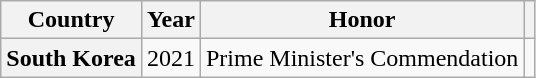<table class="wikitable plainrowheaders sortable" style="margin-right: 0;">
<tr>
<th scope="col">Country</th>
<th scope="col">Year</th>
<th scope="col">Honor</th>
<th scope="col" class="unsortable"></th>
</tr>
<tr>
<th scope="row">South Korea</th>
<td style="text-align:center">2021</td>
<td>Prime Minister's Commendation</td>
<td style="text-align:center"></td>
</tr>
</table>
